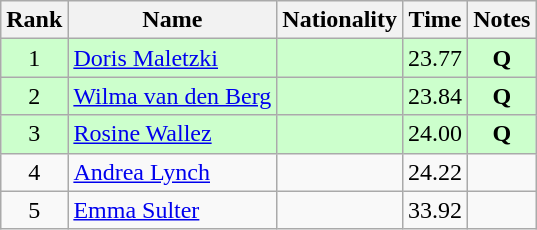<table class="wikitable sortable" style="text-align:center">
<tr>
<th>Rank</th>
<th>Name</th>
<th>Nationality</th>
<th>Time</th>
<th>Notes</th>
</tr>
<tr bgcolor=ccffcc>
<td>1</td>
<td align=left><a href='#'>Doris Maletzki</a></td>
<td align=left></td>
<td>23.77</td>
<td><strong>Q</strong></td>
</tr>
<tr bgcolor=ccffcc>
<td>2</td>
<td align=left><a href='#'>Wilma van den Berg</a></td>
<td align=left></td>
<td>23.84</td>
<td><strong>Q</strong></td>
</tr>
<tr bgcolor=ccffcc>
<td>3</td>
<td align=left><a href='#'>Rosine Wallez</a></td>
<td align=left></td>
<td>24.00</td>
<td><strong>Q</strong></td>
</tr>
<tr>
<td>4</td>
<td align=left><a href='#'>Andrea Lynch</a></td>
<td align=left></td>
<td>24.22</td>
<td></td>
</tr>
<tr>
<td>5</td>
<td align=left><a href='#'>Emma Sulter</a></td>
<td align=left></td>
<td>33.92</td>
<td></td>
</tr>
</table>
